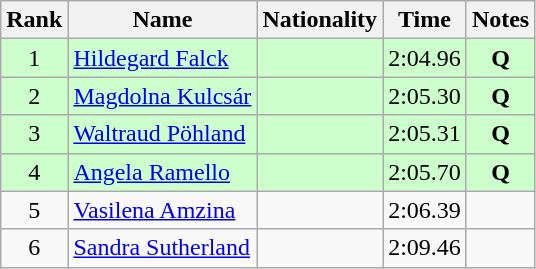<table class="wikitable sortable" style="text-align:center">
<tr>
<th>Rank</th>
<th>Name</th>
<th>Nationality</th>
<th>Time</th>
<th>Notes</th>
</tr>
<tr bgcolor=ccffcc>
<td>1</td>
<td align=left><a href='#'>Hildegard Falck</a></td>
<td align=left></td>
<td>2:04.96</td>
<td><strong>Q</strong></td>
</tr>
<tr bgcolor=ccffcc>
<td>2</td>
<td align=left><a href='#'>Magdolna Kulcsár</a></td>
<td align=left></td>
<td>2:05.30</td>
<td><strong>Q</strong></td>
</tr>
<tr bgcolor=ccffcc>
<td>3</td>
<td align=left><a href='#'>Waltraud Pöhland</a></td>
<td align=left></td>
<td>2:05.31</td>
<td><strong>Q</strong></td>
</tr>
<tr bgcolor=ccffcc>
<td>4</td>
<td align=left><a href='#'>Angela Ramello</a></td>
<td align=left></td>
<td>2:05.70</td>
<td><strong>Q</strong></td>
</tr>
<tr>
<td>5</td>
<td align=left><a href='#'>Vasilena Amzina</a></td>
<td align=left></td>
<td>2:06.39</td>
<td></td>
</tr>
<tr>
<td>6</td>
<td align=left><a href='#'>Sandra Sutherland</a></td>
<td align=left></td>
<td>2:09.46</td>
<td></td>
</tr>
</table>
